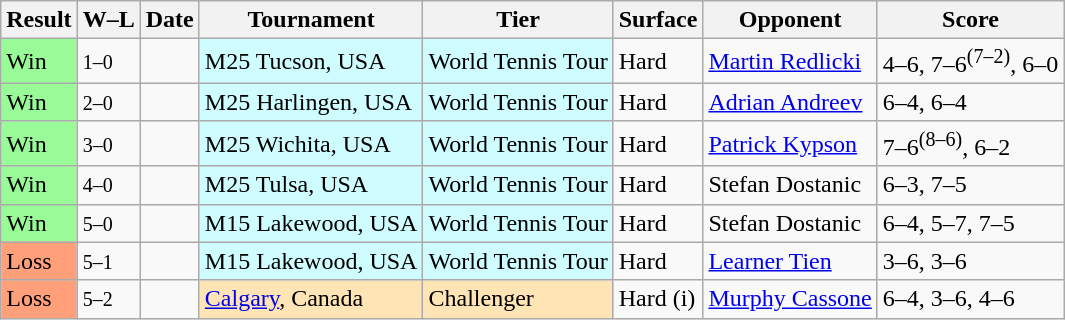<table class="wikitable">
<tr>
<th>Result</th>
<th class="unsortable">W–L</th>
<th>Date</th>
<th>Tournament</th>
<th>Tier</th>
<th>Surface</th>
<th>Opponent</th>
<th class="unsortable">Score</th>
</tr>
<tr>
<td style="background:#98fb98;">Win</td>
<td><small>1–0</small></td>
<td></td>
<td style="background:#cffcff;">M25 Tucson, USA</td>
<td style="background:#cffcff;">World Tennis Tour</td>
<td>Hard</td>
<td> <a href='#'>Martin Redlicki</a></td>
<td>4–6, 7–6<sup>(7–2)</sup>, 6–0</td>
</tr>
<tr>
<td style="background:#98fb98;">Win</td>
<td><small>2–0</small></td>
<td></td>
<td style="background:#cffcff;">M25 Harlingen, USA</td>
<td style="background:#cffcff;">World Tennis Tour</td>
<td>Hard</td>
<td> <a href='#'>Adrian Andreev</a></td>
<td>6–4, 6–4</td>
</tr>
<tr>
<td style="background:#98fb98;">Win</td>
<td><small>3–0</small></td>
<td></td>
<td style="background:#cffcff;">M25 Wichita, USA</td>
<td style="background:#cffcff;">World Tennis Tour</td>
<td>Hard</td>
<td> <a href='#'>Patrick Kypson</a></td>
<td>7–6<sup>(8–6)</sup>, 6–2</td>
</tr>
<tr>
<td style="background:#98fb98;">Win</td>
<td><small>4–0</small></td>
<td></td>
<td style="background:#cffcff;">M25 Tulsa, USA</td>
<td style="background:#cffcff;">World Tennis Tour</td>
<td>Hard</td>
<td> Stefan Dostanic</td>
<td>6–3, 7–5</td>
</tr>
<tr>
<td style="background:#98fb98;">Win</td>
<td><small>5–0</small></td>
<td></td>
<td style="background:#cffcff;">M15 Lakewood, USA</td>
<td style="background:#cffcff;">World Tennis Tour</td>
<td>Hard</td>
<td> Stefan Dostanic</td>
<td>6–4, 5–7, 7–5</td>
</tr>
<tr>
<td bgcolor=FFA07A>Loss</td>
<td><small>5–1</small></td>
<td></td>
<td style="background:#cffcff;">M15 Lakewood, USA</td>
<td style="background:#cffcff;">World Tennis Tour</td>
<td>Hard</td>
<td> <a href='#'>Learner Tien</a></td>
<td>3–6, 3–6</td>
</tr>
<tr>
<td bgcolor=FFA07A>Loss</td>
<td><small>5–2</small></td>
<td><a href='#'></a></td>
<td style="background:moccasin;"><a href='#'>Calgary</a>, Canada</td>
<td style="background:moccasin;">Challenger</td>
<td>Hard (i)</td>
<td> <a href='#'>Murphy Cassone</a></td>
<td>6–4, 3–6, 4–6</td>
</tr>
</table>
